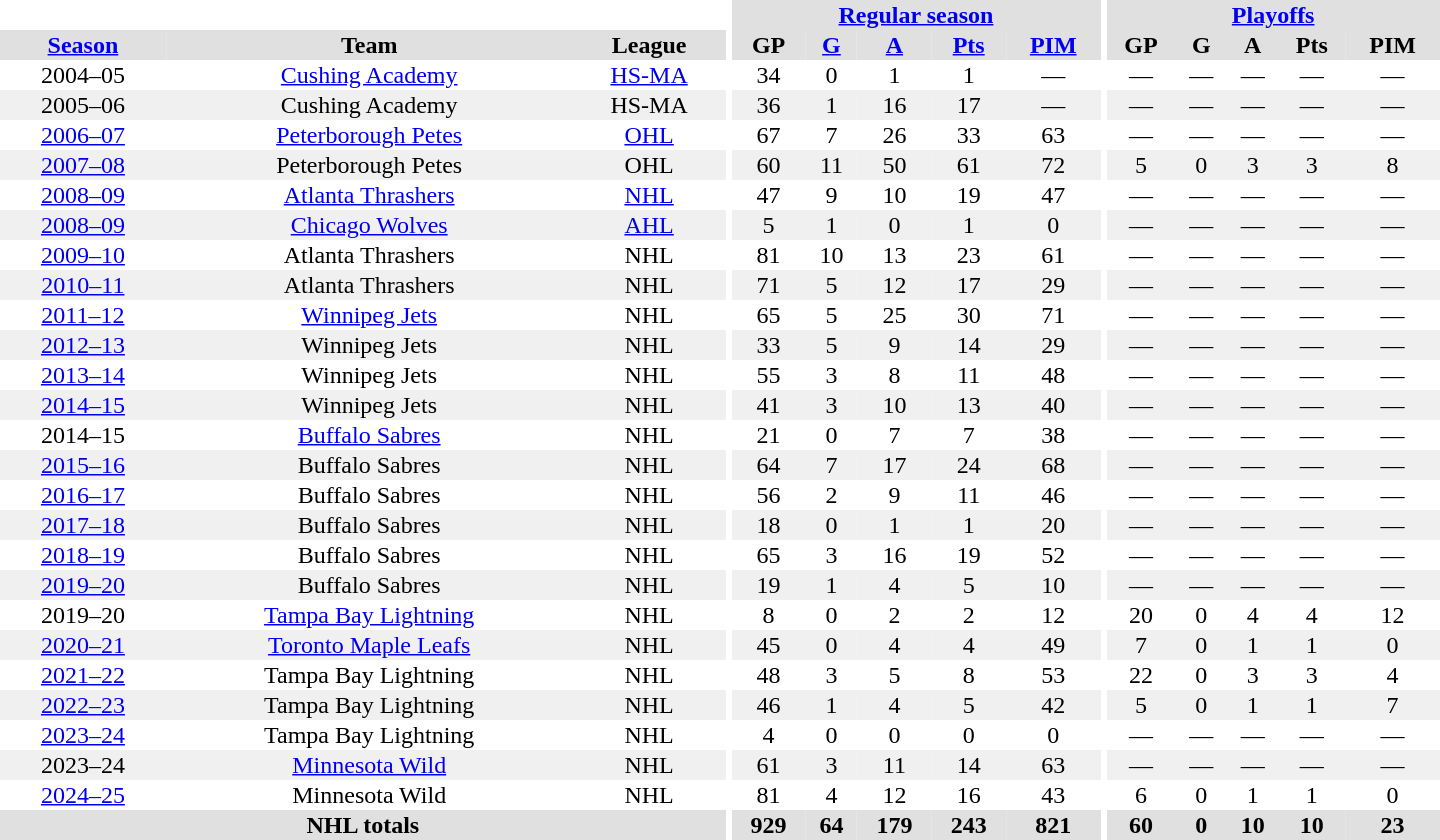<table border="0" cellpadding="1" cellspacing="0" style="text-align:center; width:60em;">
<tr bgcolor="#e0e0e0">
<th colspan="3" bgcolor="#ffffff"></th>
<th rowspan="100" bgcolor="#ffffff"></th>
<th colspan="5"><a href='#'>Regular season</a></th>
<th rowspan="100" bgcolor="#ffffff"></th>
<th colspan="5"><a href='#'>Playoffs</a></th>
</tr>
<tr bgcolor="#e0e0e0">
<th><a href='#'>Season</a></th>
<th>Team</th>
<th>League</th>
<th>GP</th>
<th><a href='#'>G</a></th>
<th><a href='#'>A</a></th>
<th><a href='#'>Pts</a></th>
<th><a href='#'>PIM</a></th>
<th>GP</th>
<th>G</th>
<th>A</th>
<th>Pts</th>
<th>PIM</th>
</tr>
<tr>
<td>2004–05</td>
<td><a href='#'>Cushing Academy</a></td>
<td><a href='#'>HS-MA</a></td>
<td>34</td>
<td>0</td>
<td>1</td>
<td>1</td>
<td>—</td>
<td>—</td>
<td>—</td>
<td>—</td>
<td>—</td>
<td>—</td>
</tr>
<tr bgcolor="#f0f0f0">
<td>2005–06</td>
<td>Cushing Academy</td>
<td>HS-MA</td>
<td>36</td>
<td>1</td>
<td>16</td>
<td>17</td>
<td>—</td>
<td>—</td>
<td>—</td>
<td>—</td>
<td>—</td>
<td>—</td>
</tr>
<tr>
<td><a href='#'>2006–07</a></td>
<td><a href='#'>Peterborough Petes</a></td>
<td><a href='#'>OHL</a></td>
<td>67</td>
<td>7</td>
<td>26</td>
<td>33</td>
<td>63</td>
<td>—</td>
<td>—</td>
<td>—</td>
<td>—</td>
<td>—</td>
</tr>
<tr bgcolor="#f0f0f0">
<td><a href='#'>2007–08</a></td>
<td>Peterborough Petes</td>
<td>OHL</td>
<td>60</td>
<td>11</td>
<td>50</td>
<td>61</td>
<td>72</td>
<td>5</td>
<td>0</td>
<td>3</td>
<td>3</td>
<td>8</td>
</tr>
<tr>
<td><a href='#'>2008–09</a></td>
<td><a href='#'>Atlanta Thrashers</a></td>
<td><a href='#'>NHL</a></td>
<td>47</td>
<td>9</td>
<td>10</td>
<td>19</td>
<td>47</td>
<td>—</td>
<td>—</td>
<td>—</td>
<td>—</td>
<td>—</td>
</tr>
<tr bgcolor="#f0f0f0">
<td><a href='#'>2008–09</a></td>
<td><a href='#'>Chicago Wolves</a></td>
<td><a href='#'>AHL</a></td>
<td>5</td>
<td>1</td>
<td>0</td>
<td>1</td>
<td>0</td>
<td>—</td>
<td>—</td>
<td>—</td>
<td>—</td>
<td>—</td>
</tr>
<tr>
<td><a href='#'>2009–10</a></td>
<td>Atlanta Thrashers</td>
<td>NHL</td>
<td>81</td>
<td>10</td>
<td>13</td>
<td>23</td>
<td>61</td>
<td>—</td>
<td>—</td>
<td>—</td>
<td>—</td>
<td>—</td>
</tr>
<tr bgcolor="#f0f0f0">
<td><a href='#'>2010–11</a></td>
<td>Atlanta Thrashers</td>
<td>NHL</td>
<td>71</td>
<td>5</td>
<td>12</td>
<td>17</td>
<td>29</td>
<td>—</td>
<td>—</td>
<td>—</td>
<td>—</td>
<td>—</td>
</tr>
<tr>
<td><a href='#'>2011–12</a></td>
<td><a href='#'>Winnipeg Jets</a></td>
<td>NHL</td>
<td>65</td>
<td>5</td>
<td>25</td>
<td>30</td>
<td>71</td>
<td>—</td>
<td>—</td>
<td>—</td>
<td>—</td>
<td>—</td>
</tr>
<tr bgcolor="#f0f0f0">
<td><a href='#'>2012–13</a></td>
<td>Winnipeg Jets</td>
<td>NHL</td>
<td>33</td>
<td>5</td>
<td>9</td>
<td>14</td>
<td>29</td>
<td>—</td>
<td>—</td>
<td>—</td>
<td>—</td>
<td>—</td>
</tr>
<tr>
<td><a href='#'>2013–14</a></td>
<td>Winnipeg Jets</td>
<td>NHL</td>
<td>55</td>
<td>3</td>
<td>8</td>
<td>11</td>
<td>48</td>
<td>—</td>
<td>—</td>
<td>—</td>
<td>—</td>
<td>—</td>
</tr>
<tr bgcolor="#f0f0f0">
<td><a href='#'>2014–15</a></td>
<td>Winnipeg Jets</td>
<td>NHL</td>
<td>41</td>
<td>3</td>
<td>10</td>
<td>13</td>
<td>40</td>
<td>—</td>
<td>—</td>
<td>—</td>
<td>—</td>
<td>—</td>
</tr>
<tr>
<td>2014–15</td>
<td><a href='#'>Buffalo Sabres</a></td>
<td>NHL</td>
<td>21</td>
<td>0</td>
<td>7</td>
<td>7</td>
<td>38</td>
<td>—</td>
<td>—</td>
<td>—</td>
<td>—</td>
<td>—</td>
</tr>
<tr bgcolor="#f0f0f0">
<td><a href='#'>2015–16</a></td>
<td>Buffalo Sabres</td>
<td>NHL</td>
<td>64</td>
<td>7</td>
<td>17</td>
<td>24</td>
<td>68</td>
<td>—</td>
<td>—</td>
<td>—</td>
<td>—</td>
<td>—</td>
</tr>
<tr>
<td><a href='#'>2016–17</a></td>
<td>Buffalo Sabres</td>
<td>NHL</td>
<td>56</td>
<td>2</td>
<td>9</td>
<td>11</td>
<td>46</td>
<td>—</td>
<td>—</td>
<td>—</td>
<td>—</td>
<td>—</td>
</tr>
<tr bgcolor="#f0f0f0">
<td><a href='#'>2017–18</a></td>
<td>Buffalo Sabres</td>
<td>NHL</td>
<td>18</td>
<td>0</td>
<td>1</td>
<td>1</td>
<td>20</td>
<td>—</td>
<td>—</td>
<td>—</td>
<td>—</td>
<td>—</td>
</tr>
<tr>
<td><a href='#'>2018–19</a></td>
<td>Buffalo Sabres</td>
<td>NHL</td>
<td>65</td>
<td>3</td>
<td>16</td>
<td>19</td>
<td>52</td>
<td>—</td>
<td>—</td>
<td>—</td>
<td>—</td>
<td>—</td>
</tr>
<tr bgcolor="#f0f0f0">
<td><a href='#'>2019–20</a></td>
<td>Buffalo Sabres</td>
<td>NHL</td>
<td>19</td>
<td>1</td>
<td>4</td>
<td>5</td>
<td>10</td>
<td>—</td>
<td>—</td>
<td>—</td>
<td>—</td>
<td>—</td>
</tr>
<tr>
<td>2019–20</td>
<td><a href='#'>Tampa Bay Lightning</a></td>
<td>NHL</td>
<td>8</td>
<td>0</td>
<td>2</td>
<td>2</td>
<td>12</td>
<td>20</td>
<td>0</td>
<td>4</td>
<td>4</td>
<td>12</td>
</tr>
<tr bgcolor="#f0f0f0">
<td><a href='#'>2020–21</a></td>
<td><a href='#'>Toronto Maple Leafs</a></td>
<td>NHL</td>
<td>45</td>
<td>0</td>
<td>4</td>
<td>4</td>
<td>49</td>
<td>7</td>
<td>0</td>
<td>1</td>
<td>1</td>
<td>0</td>
</tr>
<tr>
<td><a href='#'>2021–22</a></td>
<td>Tampa Bay Lightning</td>
<td>NHL</td>
<td>48</td>
<td>3</td>
<td>5</td>
<td>8</td>
<td>53</td>
<td>22</td>
<td>0</td>
<td>3</td>
<td>3</td>
<td>4</td>
</tr>
<tr bgcolor="#f0f0f0">
<td><a href='#'>2022–23</a></td>
<td>Tampa Bay Lightning</td>
<td>NHL</td>
<td>46</td>
<td>1</td>
<td>4</td>
<td>5</td>
<td>42</td>
<td>5</td>
<td>0</td>
<td>1</td>
<td>1</td>
<td>7</td>
</tr>
<tr>
<td><a href='#'>2023–24</a></td>
<td>Tampa Bay Lightning</td>
<td>NHL</td>
<td>4</td>
<td>0</td>
<td>0</td>
<td>0</td>
<td>0</td>
<td>—</td>
<td>—</td>
<td>—</td>
<td>—</td>
<td>—</td>
</tr>
<tr bgcolor="#f0f0f0">
<td>2023–24</td>
<td><a href='#'>Minnesota Wild</a></td>
<td>NHL</td>
<td>61</td>
<td>3</td>
<td>11</td>
<td>14</td>
<td>63</td>
<td>—</td>
<td>—</td>
<td>—</td>
<td>—</td>
<td>—</td>
</tr>
<tr>
<td><a href='#'>2024–25</a></td>
<td>Minnesota Wild</td>
<td>NHL</td>
<td>81</td>
<td>4</td>
<td>12</td>
<td>16</td>
<td>43</td>
<td>6</td>
<td>0</td>
<td>1</td>
<td>1</td>
<td>0</td>
</tr>
<tr bgcolor="#e0e0e0">
<th colspan="3">NHL totals</th>
<th>929</th>
<th>64</th>
<th>179</th>
<th>243</th>
<th>821</th>
<th>60</th>
<th>0</th>
<th>10</th>
<th>10</th>
<th>23</th>
</tr>
</table>
